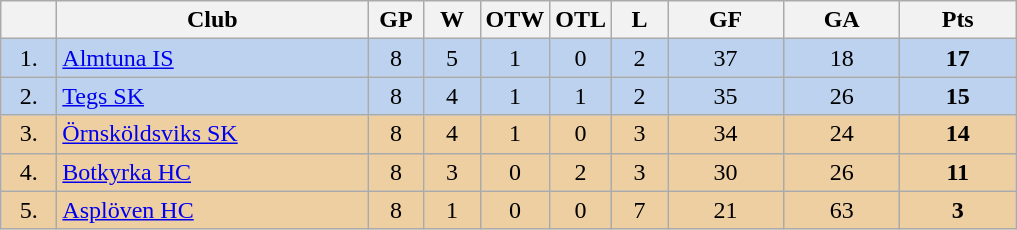<table class="wikitable">
<tr>
<th width="30"></th>
<th width="200">Club</th>
<th width="30">GP</th>
<th width="30">W</th>
<th width="30">OTW</th>
<th width="30">OTL</th>
<th width="30">L</th>
<th width="70">GF</th>
<th width="70">GA</th>
<th width="70">Pts</th>
</tr>
<tr bgcolor="#BCD2EE" align="center">
<td>1.</td>
<td align="left"><a href='#'>Almtuna IS</a></td>
<td>8</td>
<td>5</td>
<td>1</td>
<td>0</td>
<td>2</td>
<td>37</td>
<td>18</td>
<td><strong>17</strong></td>
</tr>
<tr bgcolor="#BCD2EE" align="center">
<td>2.</td>
<td align="left"><a href='#'>Tegs SK</a></td>
<td>8</td>
<td>4</td>
<td>1</td>
<td>1</td>
<td>2</td>
<td>35</td>
<td>26</td>
<td><strong>15</strong></td>
</tr>
<tr bgcolor="#EECFA1" align="center">
<td>3.</td>
<td align="left"><a href='#'>Örnsköldsviks SK</a></td>
<td>8</td>
<td>4</td>
<td>1</td>
<td>0</td>
<td>3</td>
<td>34</td>
<td>24</td>
<td><strong>14</strong></td>
</tr>
<tr bgcolor="#EECFA1" align="center">
<td>4.</td>
<td align="left"><a href='#'>Botkyrka HC</a></td>
<td>8</td>
<td>3</td>
<td>0</td>
<td>2</td>
<td>3</td>
<td>30</td>
<td>26</td>
<td><strong>11</strong></td>
</tr>
<tr bgcolor="#EECFA1" align="center">
<td>5.</td>
<td align="left"><a href='#'>Asplöven HC</a></td>
<td>8</td>
<td>1</td>
<td>0</td>
<td>0</td>
<td>7</td>
<td>21</td>
<td>63</td>
<td><strong>3</strong></td>
</tr>
</table>
